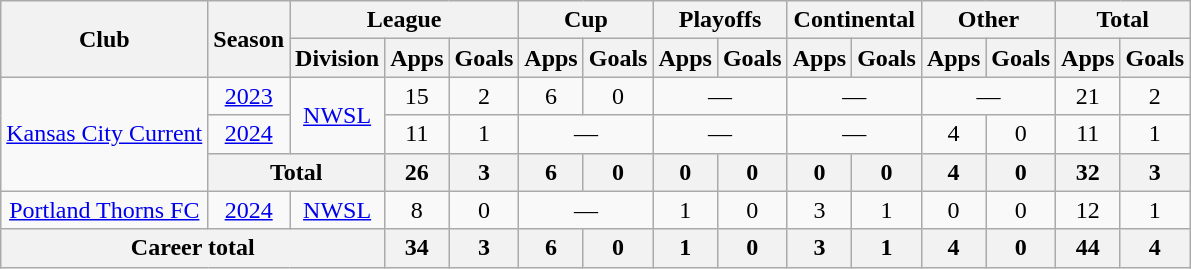<table class="wikitable" style="text-align: center;">
<tr>
<th rowspan="2">Club</th>
<th rowspan="2">Season</th>
<th colspan="3">League</th>
<th colspan="2">Cup</th>
<th colspan="2">Playoffs</th>
<th colspan="2">Continental</th>
<th colspan="2">Other</th>
<th colspan="2">Total</th>
</tr>
<tr>
<th>Division</th>
<th>Apps</th>
<th>Goals</th>
<th>Apps</th>
<th>Goals</th>
<th>Apps</th>
<th>Goals</th>
<th>Apps</th>
<th>Goals</th>
<th>Apps</th>
<th>Goals</th>
<th>Apps</th>
<th>Goals</th>
</tr>
<tr>
<td rowspan="3"><a href='#'>Kansas City Current</a></td>
<td><a href='#'>2023</a></td>
<td rowspan="2"><a href='#'>NWSL</a></td>
<td>15</td>
<td>2</td>
<td>6</td>
<td>0</td>
<td colspan="2">—</td>
<td colspan="2">—</td>
<td colspan="2">—</td>
<td>21</td>
<td>2</td>
</tr>
<tr>
<td><a href='#'>2024</a></td>
<td>11</td>
<td>1</td>
<td colspan="2">—</td>
<td colspan="2">—</td>
<td colspan="2">—</td>
<td>4</td>
<td>0</td>
<td>11</td>
<td>1</td>
</tr>
<tr>
<th colspan="2">Total</th>
<th>26</th>
<th>3</th>
<th>6</th>
<th>0</th>
<th>0</th>
<th>0</th>
<th>0</th>
<th>0</th>
<th>4</th>
<th>0</th>
<th>32</th>
<th>3</th>
</tr>
<tr>
<td><a href='#'>Portland Thorns FC</a></td>
<td><a href='#'>2024</a></td>
<td><a href='#'>NWSL</a></td>
<td>8</td>
<td>0</td>
<td colspan="2">—</td>
<td>1</td>
<td>0</td>
<td>3</td>
<td>1</td>
<td>0</td>
<td>0</td>
<td>12</td>
<td>1</td>
</tr>
<tr>
<th colspan="3">Career total</th>
<th>34</th>
<th>3</th>
<th>6</th>
<th>0</th>
<th>1</th>
<th>0</th>
<th>3</th>
<th>1</th>
<th>4</th>
<th>0</th>
<th>44</th>
<th>4</th>
</tr>
</table>
